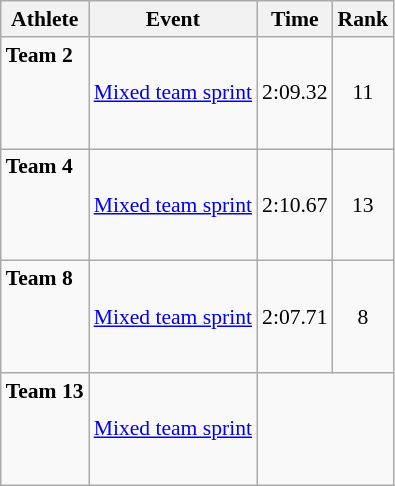<table class="wikitable" style="font-size:90%">
<tr>
<th>Athlete</th>
<th>Event</th>
<th>Time</th>
<th>Rank</th>
</tr>
<tr align=center>
<td align=left><strong>Team 2</strong><br><small><br><br><br></small></td>
<td align=left><a href='#'>Mixed team sprint</a></td>
<td>2:09.32</td>
<td>11</td>
</tr>
<tr align=center>
<td align=left><strong>Team 4</strong><br><small><br><br><br></small></td>
<td align=left><a href='#'>Mixed team sprint</a></td>
<td>2:10.67</td>
<td>13</td>
</tr>
<tr align=center>
<td align=left><strong>Team 8</strong><br><small><br><br><br></small></td>
<td align=left><a href='#'>Mixed team sprint</a></td>
<td>2:07.71</td>
<td>8</td>
</tr>
<tr align=center>
<td align=left><strong>Team 13</strong><br><small><br><br><br></small></td>
<td align=left><a href='#'>Mixed team sprint</a></td>
<td colspan=2></td>
</tr>
</table>
